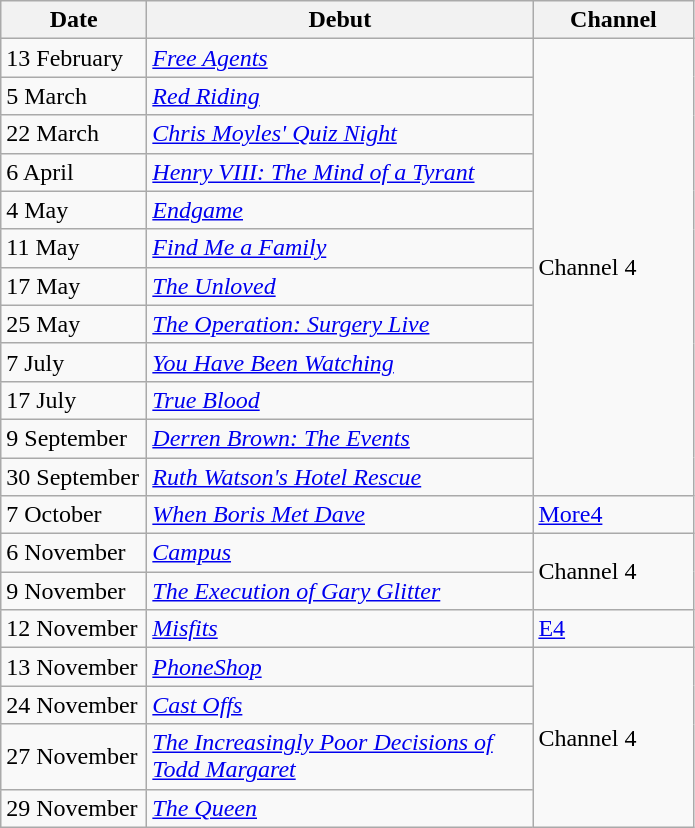<table class="wikitable">
<tr>
<th width=90>Date</th>
<th width=250>Debut</th>
<th width=100>Channel</th>
</tr>
<tr>
<td>13 February</td>
<td><em><a href='#'>Free Agents</a></em></td>
<td rowspan=12>Channel 4</td>
</tr>
<tr>
<td>5 March</td>
<td><em><a href='#'>Red Riding</a></em></td>
</tr>
<tr>
<td>22 March</td>
<td><em><a href='#'>Chris Moyles' Quiz Night</a></em></td>
</tr>
<tr>
<td>6 April</td>
<td><em><a href='#'>Henry VIII: The Mind of a Tyrant</a></em></td>
</tr>
<tr>
<td>4 May</td>
<td><em><a href='#'>Endgame</a></em></td>
</tr>
<tr>
<td>11 May</td>
<td><em><a href='#'>Find Me a Family</a></em></td>
</tr>
<tr>
<td>17 May</td>
<td><em><a href='#'>The Unloved</a></em></td>
</tr>
<tr>
<td>25 May</td>
<td><em><a href='#'>The Operation: Surgery Live</a></em></td>
</tr>
<tr>
<td>7 July</td>
<td><em><a href='#'>You Have Been Watching</a></em></td>
</tr>
<tr>
<td>17 July</td>
<td><em><a href='#'>True Blood</a></em></td>
</tr>
<tr>
<td>9 September</td>
<td><em><a href='#'>Derren Brown: The Events</a></em></td>
</tr>
<tr>
<td>30 September</td>
<td><em><a href='#'>Ruth Watson's Hotel Rescue</a></em></td>
</tr>
<tr>
<td>7 October</td>
<td><em><a href='#'>When Boris Met Dave</a></em></td>
<td><a href='#'>More4</a></td>
</tr>
<tr>
<td>6 November</td>
<td><em><a href='#'>Campus</a></em></td>
<td rowspan=2>Channel 4</td>
</tr>
<tr>
<td>9 November</td>
<td><em><a href='#'>The Execution of Gary Glitter</a></em></td>
</tr>
<tr>
<td>12 November</td>
<td><em><a href='#'>Misfits</a></em></td>
<td><a href='#'>E4</a></td>
</tr>
<tr>
<td>13 November</td>
<td><em><a href='#'>PhoneShop</a></em></td>
<td rowspan=4>Channel 4</td>
</tr>
<tr>
<td>24 November</td>
<td><em><a href='#'>Cast Offs</a></em></td>
</tr>
<tr>
<td>27 November</td>
<td><em><a href='#'>The Increasingly Poor Decisions of Todd Margaret</a></em></td>
</tr>
<tr>
<td>29 November</td>
<td><em><a href='#'>The Queen</a></em></td>
</tr>
</table>
